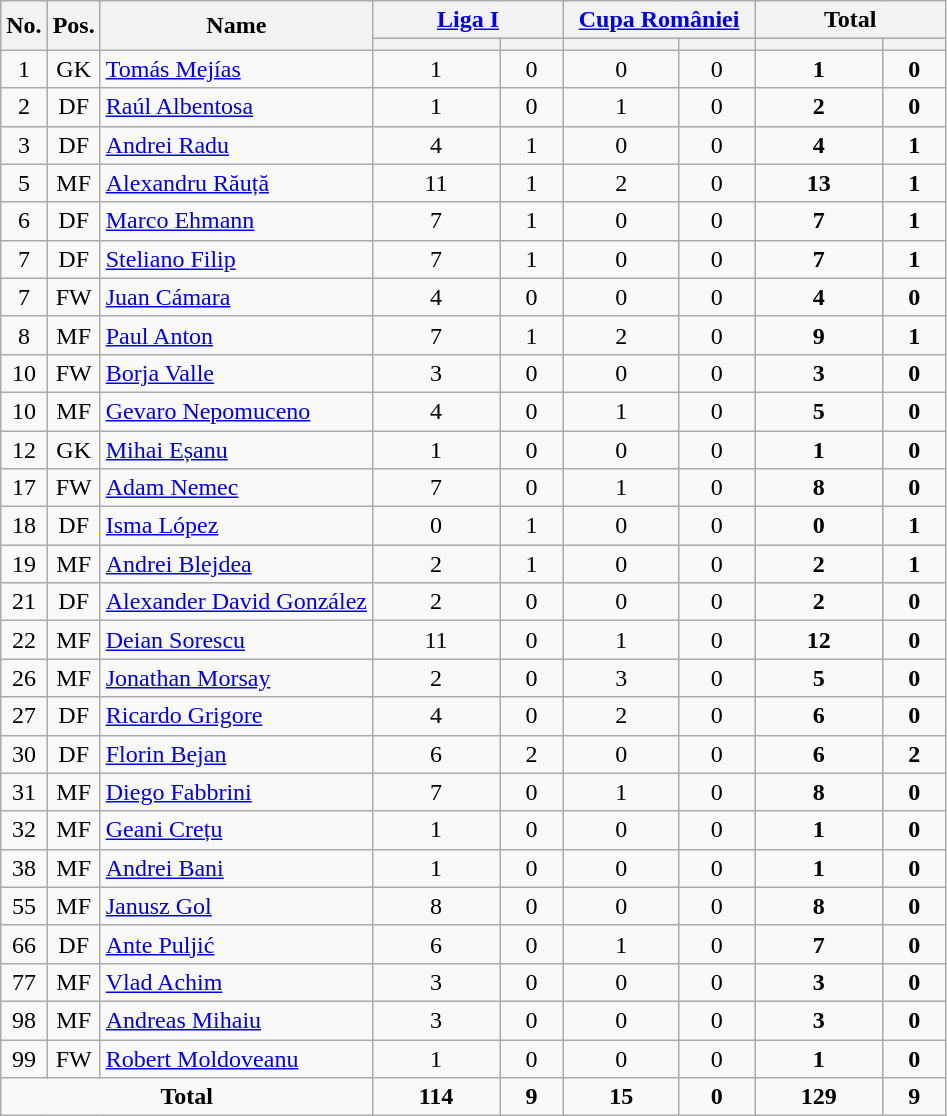<table class="wikitable sortable" style="text-align: center;">
<tr>
<th rowspan="2">No.</th>
<th rowspan="2">Pos.</th>
<th rowspan="2">Name</th>
<th colspan="2" width=120><a href='#'>Liga I</a></th>
<th colspan="2" width=120><a href='#'>Cupa României</a></th>
<th colspan="2" width=120>Total</th>
</tr>
<tr>
<th></th>
<th></th>
<th></th>
<th></th>
<th></th>
<th></th>
</tr>
<tr>
<td>1</td>
<td>GK</td>
<td align="left"> <a href='#'>Tomás Mejías</a></td>
<td>1</td>
<td>0</td>
<td>0</td>
<td>0</td>
<td><strong>1</strong></td>
<td><strong>0</strong></td>
</tr>
<tr>
<td>2</td>
<td>DF</td>
<td align="left"> <a href='#'>Raúl Albentosa</a></td>
<td>1</td>
<td>0</td>
<td>1</td>
<td>0</td>
<td><strong>2</strong></td>
<td><strong>0</strong></td>
</tr>
<tr>
<td>3</td>
<td>DF</td>
<td align="left"> <a href='#'>Andrei Radu</a></td>
<td>4</td>
<td>1</td>
<td>0</td>
<td>0</td>
<td><strong>4</strong></td>
<td><strong>1</strong></td>
</tr>
<tr>
<td>5</td>
<td>MF</td>
<td align="left"> <a href='#'>Alexandru Răuță</a></td>
<td>11</td>
<td>1</td>
<td>2</td>
<td>0</td>
<td><strong>13</strong></td>
<td><strong>1</strong></td>
</tr>
<tr>
<td>6</td>
<td>DF</td>
<td align="left"> <a href='#'>Marco Ehmann</a></td>
<td>7</td>
<td>1</td>
<td>0</td>
<td>0</td>
<td><strong>7</strong></td>
<td><strong>1</strong></td>
</tr>
<tr>
<td>7</td>
<td>DF</td>
<td align="left"> <a href='#'>Steliano Filip</a></td>
<td>7</td>
<td>1</td>
<td>0</td>
<td>0</td>
<td><strong>7</strong></td>
<td><strong>1</strong></td>
</tr>
<tr>
<td>7</td>
<td>FW</td>
<td align="left"> <a href='#'>Juan Cámara</a></td>
<td>4</td>
<td>0</td>
<td>0</td>
<td>0</td>
<td><strong>4</strong></td>
<td><strong>0</strong></td>
</tr>
<tr>
<td>8</td>
<td>MF</td>
<td align="left"> <a href='#'>Paul Anton</a></td>
<td>7</td>
<td>1</td>
<td>2</td>
<td>0</td>
<td><strong>9</strong></td>
<td><strong>1</strong></td>
</tr>
<tr>
<td>10</td>
<td>FW</td>
<td align="left"> <a href='#'>Borja Valle</a></td>
<td>3</td>
<td>0</td>
<td>0</td>
<td>0</td>
<td><strong>3</strong></td>
<td><strong>0</strong></td>
</tr>
<tr>
<td>10</td>
<td>MF</td>
<td align="left"> <a href='#'>Gevaro Nepomuceno</a></td>
<td>4</td>
<td>0</td>
<td>1</td>
<td>0</td>
<td><strong>5</strong></td>
<td><strong>0</strong></td>
</tr>
<tr>
<td>12</td>
<td>GK</td>
<td align="left"> <a href='#'>Mihai Eșanu</a></td>
<td>1</td>
<td>0</td>
<td>0</td>
<td>0</td>
<td><strong>1</strong></td>
<td><strong>0</strong></td>
</tr>
<tr>
<td>17</td>
<td>FW</td>
<td align="left"> <a href='#'>Adam Nemec</a></td>
<td>7</td>
<td>0</td>
<td>1</td>
<td>0</td>
<td><strong>8</strong></td>
<td><strong>0</strong></td>
</tr>
<tr>
<td>18</td>
<td>DF</td>
<td align="left"> <a href='#'>Isma López</a></td>
<td>0</td>
<td>1</td>
<td>0</td>
<td>0</td>
<td><strong>0</strong></td>
<td><strong>1</strong></td>
</tr>
<tr>
<td>19</td>
<td>MF</td>
<td align="left"> <a href='#'>Andrei Blejdea</a></td>
<td>2</td>
<td>1</td>
<td>0</td>
<td>0</td>
<td><strong>2</strong></td>
<td><strong>1</strong></td>
</tr>
<tr>
<td>21</td>
<td>DF</td>
<td align="left"> <a href='#'>Alexander David González</a></td>
<td>2</td>
<td>0</td>
<td>0</td>
<td>0</td>
<td><strong>2</strong></td>
<td><strong>0</strong></td>
</tr>
<tr>
<td>22</td>
<td>MF</td>
<td align="left"> <a href='#'>Deian Sorescu</a></td>
<td>11</td>
<td>0</td>
<td>1</td>
<td>0</td>
<td><strong>12</strong></td>
<td><strong>0</strong></td>
</tr>
<tr>
<td>26</td>
<td>MF</td>
<td align="left"> <a href='#'>Jonathan Morsay</a></td>
<td>2</td>
<td>0</td>
<td>3</td>
<td>0</td>
<td><strong>5</strong></td>
<td><strong>0</strong></td>
</tr>
<tr>
<td>27</td>
<td>DF</td>
<td align="left"> <a href='#'>Ricardo Grigore</a></td>
<td>4</td>
<td>0</td>
<td>2</td>
<td>0</td>
<td><strong>6</strong></td>
<td><strong>0</strong></td>
</tr>
<tr>
<td>30</td>
<td>DF</td>
<td align="left"> <a href='#'>Florin Bejan</a></td>
<td>6</td>
<td>2</td>
<td>0</td>
<td>0</td>
<td><strong>6</strong></td>
<td><strong>2</strong></td>
</tr>
<tr>
<td>31</td>
<td>MF</td>
<td align="left"> <a href='#'>Diego Fabbrini</a></td>
<td>7</td>
<td>0</td>
<td>1</td>
<td>0</td>
<td><strong>8</strong></td>
<td><strong>0</strong></td>
</tr>
<tr>
<td>32</td>
<td>MF</td>
<td align="left"> <a href='#'>Geani Crețu</a></td>
<td>1</td>
<td>0</td>
<td>0</td>
<td>0</td>
<td><strong>1</strong></td>
<td><strong>0</strong></td>
</tr>
<tr>
<td>38</td>
<td>MF</td>
<td align="left"> <a href='#'>Andrei Bani</a></td>
<td>1</td>
<td>0</td>
<td>0</td>
<td>0</td>
<td><strong>1</strong></td>
<td><strong>0</strong></td>
</tr>
<tr>
<td>55</td>
<td>MF</td>
<td align="left"> <a href='#'>Janusz Gol</a></td>
<td>8</td>
<td>0</td>
<td>0</td>
<td>0</td>
<td><strong>8</strong></td>
<td><strong>0</strong></td>
</tr>
<tr>
<td>66</td>
<td>DF</td>
<td align="left"> <a href='#'>Ante Puljić</a></td>
<td>6</td>
<td>0</td>
<td>1</td>
<td>0</td>
<td><strong>7</strong></td>
<td><strong>0</strong></td>
</tr>
<tr>
<td>77</td>
<td>MF</td>
<td align="left"> <a href='#'>Vlad Achim</a></td>
<td>3</td>
<td>0</td>
<td>0</td>
<td>0</td>
<td><strong>3</strong></td>
<td><strong>0</strong></td>
</tr>
<tr>
<td>98</td>
<td>MF</td>
<td align="left"> <a href='#'>Andreas Mihaiu</a></td>
<td>3</td>
<td>0</td>
<td>0</td>
<td>0</td>
<td><strong>3</strong></td>
<td><strong>0</strong></td>
</tr>
<tr>
<td>99</td>
<td>FW</td>
<td align="left"> <a href='#'>Robert Moldoveanu</a></td>
<td>1</td>
<td>0</td>
<td>0</td>
<td>0</td>
<td><strong>1</strong></td>
<td><strong>0</strong></td>
</tr>
<tr>
<td colspan=3><strong>Total</strong></td>
<td><strong>114</strong></td>
<td><strong>9</strong></td>
<td><strong>15</strong></td>
<td><strong>0</strong></td>
<td><strong>129</strong></td>
<td><strong>9</strong></td>
</tr>
</table>
